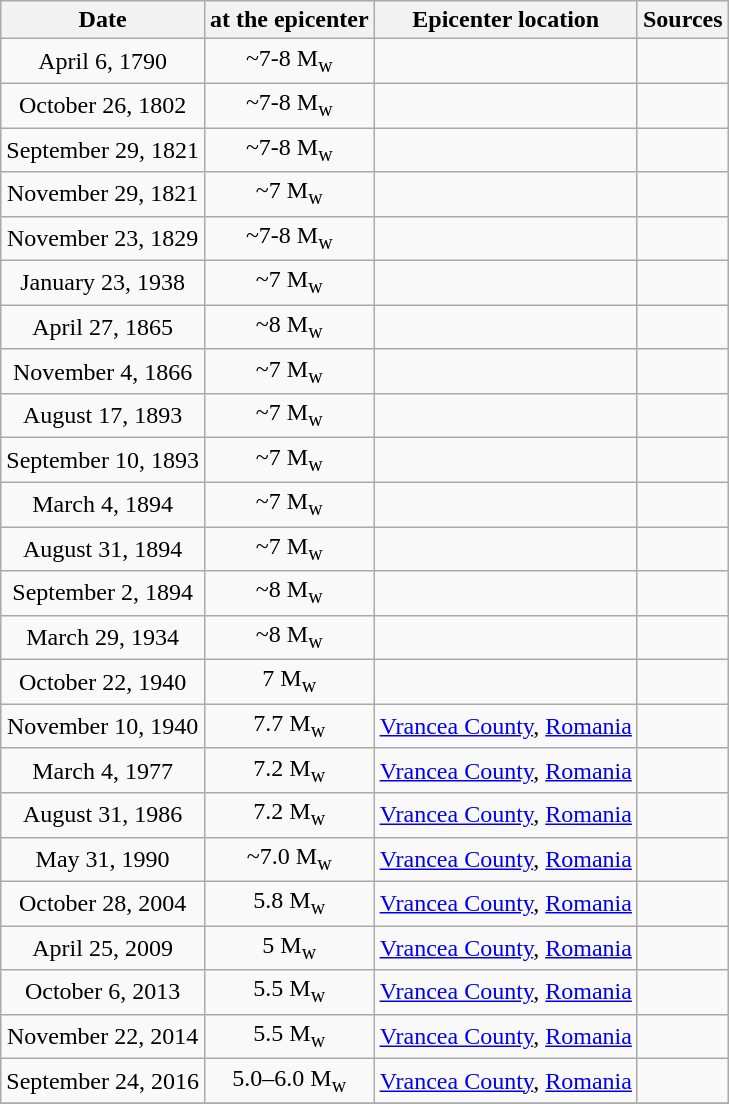<table class="wikitable" style="text-align:center">
<tr>
<th>Date</th>
<th> at the epicenter</th>
<th>Epicenter location</th>
<th>Sources</th>
</tr>
<tr>
<td>April 6, 1790</td>
<td>~7-8 M<sub>w</sub></td>
<td></td>
<td></td>
</tr>
<tr>
<td>October 26, 1802</td>
<td>~7-8 M<sub>w</sub></td>
<td></td>
<td></td>
</tr>
<tr>
<td>September 29, 1821</td>
<td>~7-8 M<sub>w</sub></td>
<td></td>
<td></td>
</tr>
<tr>
<td>November 29, 1821</td>
<td>~7 M<sub>w</sub></td>
<td></td>
<td></td>
</tr>
<tr>
<td>November 23, 1829</td>
<td>~7-8 M<sub>w</sub></td>
<td></td>
<td></td>
</tr>
<tr>
<td>January 23, 1938</td>
<td>~7 M<sub>w</sub></td>
<td></td>
<td></td>
</tr>
<tr>
<td>April 27, 1865</td>
<td>~8 M<sub>w</sub></td>
<td></td>
<td></td>
</tr>
<tr>
<td>November 4, 1866</td>
<td>~7 M<sub>w</sub></td>
<td></td>
<td></td>
</tr>
<tr>
<td>August 17, 1893</td>
<td>~7 M<sub>w</sub></td>
<td></td>
<td></td>
</tr>
<tr>
<td>September 10, 1893</td>
<td>~7 M<sub>w</sub></td>
<td></td>
<td></td>
</tr>
<tr>
<td>March 4, 1894</td>
<td>~7 M<sub>w</sub></td>
<td></td>
<td></td>
</tr>
<tr>
<td>August 31, 1894</td>
<td>~7 M<sub>w</sub></td>
<td></td>
<td></td>
</tr>
<tr>
<td>September 2, 1894</td>
<td>~8 M<sub>w</sub></td>
<td></td>
<td></td>
</tr>
<tr>
<td>March 29, 1934</td>
<td>~8 M<sub>w</sub></td>
<td></td>
<td></td>
</tr>
<tr>
<td>October 22, 1940</td>
<td>7 M<sub>w</sub></td>
<td></td>
<td></td>
</tr>
<tr>
<td>November 10, 1940</td>
<td>7.7 M<sub>w</sub></td>
<td><a href='#'>Vrancea County</a>, <a href='#'>Romania</a></td>
<td></td>
</tr>
<tr>
<td>March 4, 1977</td>
<td>7.2 M<sub>w</sub></td>
<td><a href='#'>Vrancea County</a>, <a href='#'>Romania</a></td>
<td></td>
</tr>
<tr>
<td>August 31, 1986</td>
<td>7.2 M<sub>w</sub></td>
<td><a href='#'>Vrancea County</a>, <a href='#'>Romania</a></td>
<td></td>
</tr>
<tr>
<td>May 31, 1990</td>
<td>~7.0 M<sub>w</sub></td>
<td><a href='#'>Vrancea County</a>, <a href='#'>Romania</a></td>
<td></td>
</tr>
<tr>
<td>October 28, 2004</td>
<td>5.8 M<sub>w</sub></td>
<td><a href='#'>Vrancea County</a>, <a href='#'>Romania</a></td>
<td></td>
</tr>
<tr>
<td>April 25, 2009</td>
<td>5 M<sub>w</sub></td>
<td><a href='#'>Vrancea County</a>, <a href='#'>Romania</a></td>
<td></td>
</tr>
<tr>
<td>October 6, 2013</td>
<td>5.5 M<sub>w</sub></td>
<td><a href='#'>Vrancea County</a>, <a href='#'>Romania</a></td>
<td></td>
</tr>
<tr>
<td>November 22, 2014</td>
<td>5.5 M<sub>w</sub></td>
<td><a href='#'>Vrancea County</a>, <a href='#'>Romania</a></td>
<td></td>
</tr>
<tr>
<td>September 24, 2016</td>
<td>5.0–6.0 M<sub>w</sub></td>
<td><a href='#'>Vrancea County</a>, <a href='#'>Romania</a></td>
<td></td>
</tr>
<tr>
</tr>
</table>
